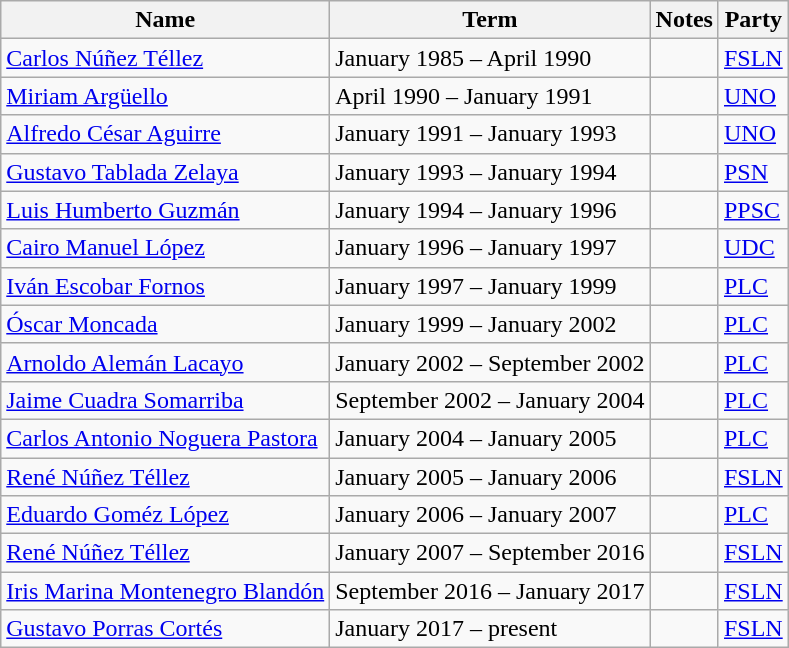<table class="wikitable">
<tr>
<th>Name</th>
<th>Term</th>
<th>Notes</th>
<th>Party</th>
</tr>
<tr>
<td><a href='#'>Carlos Núñez Téllez</a></td>
<td>January 1985 – April 1990</td>
<td></td>
<td><a href='#'>FSLN</a></td>
</tr>
<tr>
<td><a href='#'>Miriam Argüello</a></td>
<td>April 1990 – January 1991</td>
<td></td>
<td><a href='#'>UNO</a></td>
</tr>
<tr>
<td><a href='#'>Alfredo César Aguirre</a></td>
<td>January 1991 – January 1993</td>
<td></td>
<td><a href='#'>UNO</a></td>
</tr>
<tr>
<td><a href='#'>Gustavo Tablada Zelaya</a></td>
<td>January 1993 – January 1994</td>
<td></td>
<td><a href='#'>PSN</a></td>
</tr>
<tr>
<td><a href='#'>Luis Humberto Guzmán</a></td>
<td>January 1994 – January 1996</td>
<td></td>
<td><a href='#'>PPSC</a></td>
</tr>
<tr>
<td><a href='#'>Cairo Manuel López</a></td>
<td>January 1996 – January 1997</td>
<td></td>
<td><a href='#'>UDC</a></td>
</tr>
<tr>
<td><a href='#'>Iván Escobar Fornos</a></td>
<td>January 1997 – January 1999</td>
<td></td>
<td><a href='#'>PLC</a></td>
</tr>
<tr>
<td><a href='#'>Óscar Moncada</a></td>
<td>January 1999 – January 2002</td>
<td></td>
<td><a href='#'>PLC</a></td>
</tr>
<tr>
<td><a href='#'>Arnoldo Alemán Lacayo</a></td>
<td>January 2002 – September 2002</td>
<td></td>
<td><a href='#'>PLC</a></td>
</tr>
<tr>
<td><a href='#'>Jaime Cuadra Somarriba</a></td>
<td>September 2002 – January 2004</td>
<td></td>
<td><a href='#'>PLC</a></td>
</tr>
<tr>
<td><a href='#'>Carlos Antonio Noguera Pastora</a></td>
<td>January 2004 – January 2005</td>
<td></td>
<td><a href='#'>PLC</a></td>
</tr>
<tr>
<td><a href='#'>René Núñez Téllez</a></td>
<td>January 2005 – January 2006</td>
<td></td>
<td><a href='#'>FSLN</a></td>
</tr>
<tr>
<td><a href='#'>Eduardo Goméz López</a></td>
<td>January 2006 – January 2007</td>
<td></td>
<td><a href='#'>PLC</a></td>
</tr>
<tr>
<td><a href='#'>René Núñez Téllez</a></td>
<td>January 2007 – September 2016</td>
<td></td>
<td><a href='#'>FSLN</a></td>
</tr>
<tr>
<td><a href='#'>Iris Marina Montenegro Blandón</a></td>
<td>September 2016 – January 2017</td>
<td></td>
<td><a href='#'>FSLN</a></td>
</tr>
<tr>
<td><a href='#'>Gustavo Porras Cortés</a></td>
<td>January 2017 – present</td>
<td></td>
<td><a href='#'>FSLN</a></td>
</tr>
</table>
